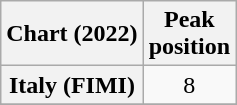<table class="wikitable sortable plainrowheaders" style="text-align:center;">
<tr>
<th>Chart (2022)</th>
<th>Peak<br>position</th>
</tr>
<tr>
<th scope="row">Italy (FIMI)</th>
<td>8</td>
</tr>
<tr>
</tr>
</table>
